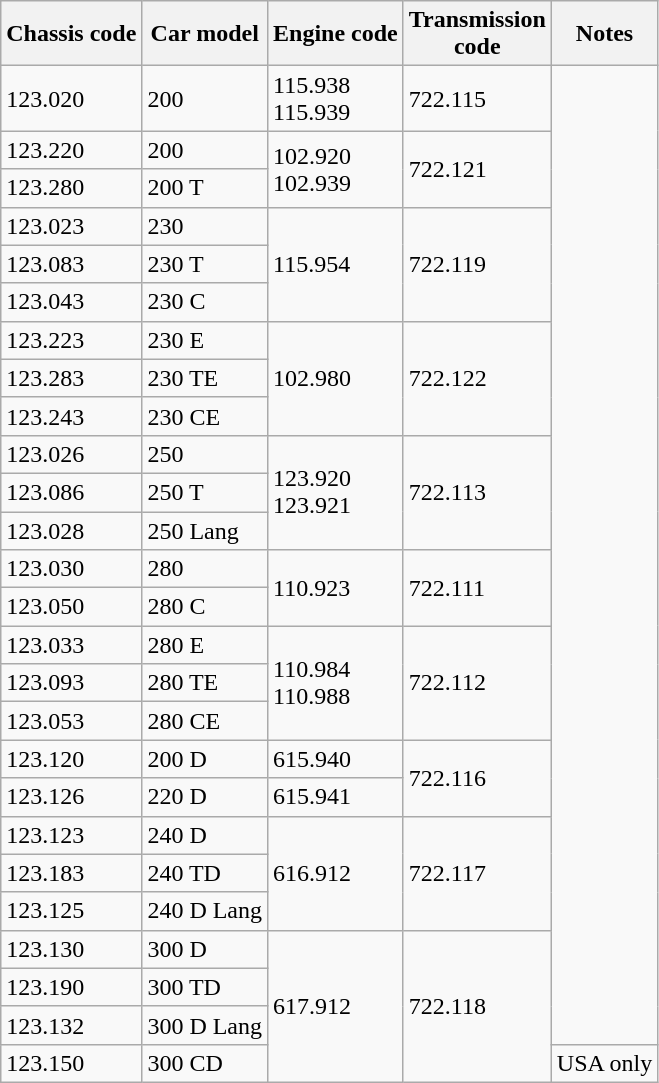<table class="wikitable collapsible collapsed">
<tr>
<th>Chassis code</th>
<th>Car model</th>
<th>Engine code</th>
<th>Transmission<br>code</th>
<th>Notes</th>
</tr>
<tr>
<td>123.020</td>
<td>200</td>
<td>115.938<br>115.939</td>
<td>722.115</td>
</tr>
<tr>
<td>123.220</td>
<td>200</td>
<td rowspan="2">102.920<br>102.939</td>
<td rowspan="2">722.121</td>
</tr>
<tr>
<td>123.280</td>
<td>200 T</td>
</tr>
<tr>
<td>123.023</td>
<td>230</td>
<td rowspan="3">115.954</td>
<td rowspan="3">722.119</td>
</tr>
<tr>
<td>123.083</td>
<td>230 T</td>
</tr>
<tr>
<td>123.043</td>
<td>230 C</td>
</tr>
<tr>
<td>123.223</td>
<td>230 E</td>
<td rowspan="3">102.980</td>
<td rowspan="3">722.122</td>
</tr>
<tr>
<td>123.283</td>
<td>230 TE</td>
</tr>
<tr>
<td>123.243</td>
<td>230 CE</td>
</tr>
<tr>
<td>123.026</td>
<td>250</td>
<td rowspan="3">123.920<br>123.921</td>
<td rowspan="3">722.113</td>
</tr>
<tr>
<td>123.086</td>
<td>250 T</td>
</tr>
<tr>
<td>123.028</td>
<td>250 Lang</td>
</tr>
<tr>
<td>123.030</td>
<td>280</td>
<td rowspan="2">110.923</td>
<td rowspan="2">722.111</td>
</tr>
<tr>
<td>123.050</td>
<td>280 C</td>
</tr>
<tr>
<td>123.033</td>
<td>280 E</td>
<td rowspan="3">110.984<br>110.988</td>
<td rowspan="3">722.112</td>
</tr>
<tr>
<td>123.093</td>
<td>280 TE</td>
</tr>
<tr>
<td>123.053</td>
<td>280 CE</td>
</tr>
<tr>
<td>123.120</td>
<td>200 D</td>
<td>615.940</td>
<td rowspan="2">722.116</td>
</tr>
<tr>
<td>123.126</td>
<td>220 D</td>
<td>615.941</td>
</tr>
<tr>
<td>123.123</td>
<td>240 D</td>
<td rowspan="3">616.912</td>
<td rowspan="3">722.117</td>
</tr>
<tr>
<td>123.183</td>
<td>240 TD</td>
</tr>
<tr>
<td>123.125</td>
<td>240 D Lang</td>
</tr>
<tr>
<td>123.130</td>
<td>300 D</td>
<td rowspan="4">617.912</td>
<td rowspan="4">722.118</td>
</tr>
<tr>
<td>123.190</td>
<td>300 TD</td>
</tr>
<tr>
<td>123.132</td>
<td>300 D Lang</td>
</tr>
<tr>
<td>123.150</td>
<td>300 CD</td>
<td>USA only</td>
</tr>
</table>
